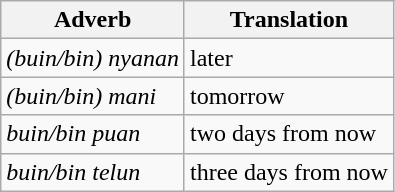<table class="wikitable">
<tr>
<th>Adverb</th>
<th>Translation</th>
</tr>
<tr>
<td><em>(buin/bin) nyanan</em></td>
<td>later</td>
</tr>
<tr>
<td><em>(buin/bin) mani</em></td>
<td>tomorrow</td>
</tr>
<tr>
<td><em>buin/bin puan</em></td>
<td>two days from now</td>
</tr>
<tr>
<td><em>buin/bin telun</em></td>
<td>three days from now</td>
</tr>
</table>
